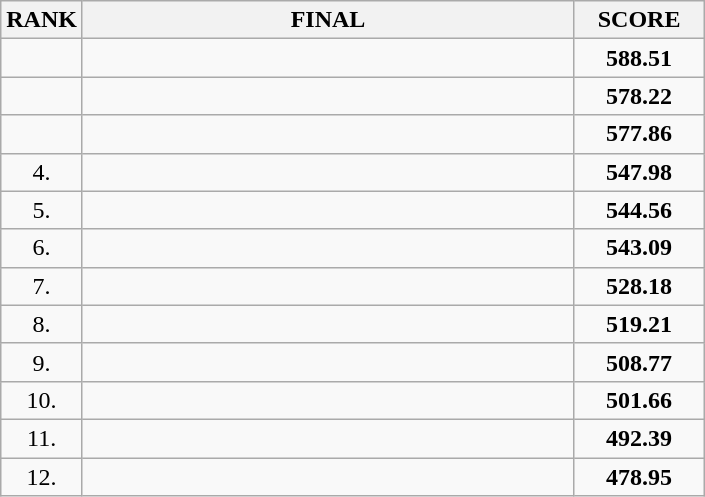<table class="wikitable">
<tr>
<th>RANK</th>
<th style="width: 20em">FINAL</th>
<th style="width: 5em">SCORE</th>
</tr>
<tr>
<td align="center"></td>
<td></td>
<td align="center"><strong>588.51</strong></td>
</tr>
<tr>
<td align="center"></td>
<td></td>
<td align="center"><strong>578.22</strong></td>
</tr>
<tr>
<td align="center"></td>
<td></td>
<td align="center"><strong>577.86</strong></td>
</tr>
<tr>
<td align="center">4.</td>
<td></td>
<td align="center"><strong>547.98</strong></td>
</tr>
<tr>
<td align="center">5.</td>
<td></td>
<td align="center"><strong>544.56</strong></td>
</tr>
<tr>
<td align="center">6.</td>
<td></td>
<td align="center"><strong>543.09</strong></td>
</tr>
<tr>
<td align="center">7.</td>
<td></td>
<td align="center"><strong>528.18</strong></td>
</tr>
<tr>
<td align="center">8.</td>
<td></td>
<td align="center"><strong>519.21</strong></td>
</tr>
<tr>
<td align="center">9.</td>
<td></td>
<td align="center"><strong>508.77</strong></td>
</tr>
<tr>
<td align="center">10.</td>
<td></td>
<td align="center"><strong>501.66</strong></td>
</tr>
<tr>
<td align="center">11.</td>
<td></td>
<td align="center"><strong>492.39</strong></td>
</tr>
<tr>
<td align="center">12.</td>
<td></td>
<td align="center"><strong>478.95</strong></td>
</tr>
</table>
